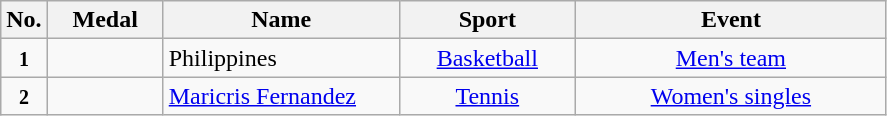<table class="wikitable" style="font-size:100%; text-align:center;">
<tr>
<th width="10">No.</th>
<th width="70">Medal</th>
<th width="150">Name</th>
<th width="110">Sport</th>
<th width="200">Event</th>
</tr>
<tr>
<td><small><strong>1</strong></small></td>
<td></td>
<td align=left>Philippines</td>
<td> <a href='#'>Basketball</a></td>
<td><a href='#'>Men's team</a></td>
</tr>
<tr>
<td><small><strong>2</strong></small></td>
<td></td>
<td align=left><a href='#'>Maricris Fernandez</a></td>
<td> <a href='#'>Tennis</a></td>
<td><a href='#'>Women's singles</a></td>
</tr>
</table>
